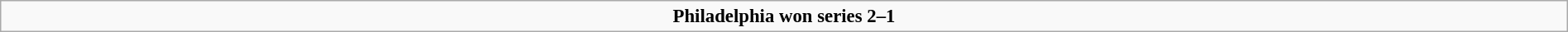<table class="wikitable " style="font-size: 95%; width:100%;">
<tr>
<td style="text-align:center;"><strong>Philadelphia won series 2–1</strong></td>
</tr>
</table>
